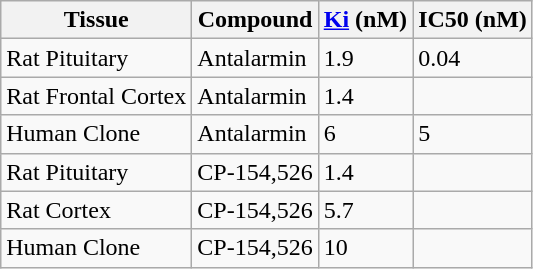<table class="wikitable">
<tr>
<th>Tissue</th>
<th>Compound</th>
<th><a href='#'>Ki</a> (nM)</th>
<th>IC50 (nM)</th>
</tr>
<tr>
<td>Rat Pituitary</td>
<td>Antalarmin</td>
<td>1.9 </td>
<td>0.04 </td>
</tr>
<tr>
<td>Rat Frontal Cortex</td>
<td>Antalarmin</td>
<td>1.4 </td>
<td></td>
</tr>
<tr>
<td>Human Clone</td>
<td>Antalarmin</td>
<td>6 </td>
<td>5 </td>
</tr>
<tr>
<td>Rat Pituitary</td>
<td>CP-154,526</td>
<td>1.4 </td>
<td></td>
</tr>
<tr>
<td>Rat Cortex</td>
<td>CP-154,526</td>
<td>5.7 </td>
<td></td>
</tr>
<tr>
<td>Human Clone</td>
<td>CP-154,526</td>
<td>10 </td>
<td></td>
</tr>
</table>
